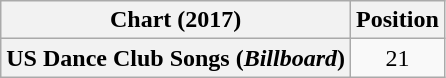<table class="wikitable plainrowheaders" style="text-align:center">
<tr>
<th scope="col">Chart (2017)</th>
<th scope="col">Position</th>
</tr>
<tr>
<th scope="row">US Dance Club Songs (<em>Billboard</em>)</th>
<td>21</td>
</tr>
</table>
